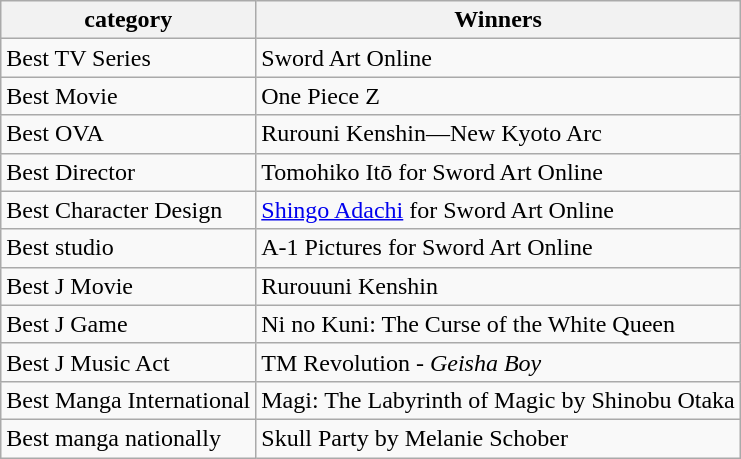<table class="wikitable">
<tr>
<th>category</th>
<th>Winners </th>
</tr>
<tr>
<td>Best TV Series</td>
<td>Sword Art Online</td>
</tr>
<tr>
<td>Best Movie</td>
<td>One Piece Z</td>
</tr>
<tr>
<td>Best OVA</td>
<td>Rurouni Kenshin—New Kyoto Arc</td>
</tr>
<tr>
<td>Best Director</td>
<td>Tomohiko Itō for Sword Art Online</td>
</tr>
<tr>
<td>Best Character Design</td>
<td><a href='#'>Shingo Adachi</a> for Sword Art Online</td>
</tr>
<tr>
<td>Best studio</td>
<td>A-1 Pictures for Sword Art Online</td>
</tr>
<tr>
<td>Best J Movie</td>
<td>Rurouuni Kenshin</td>
</tr>
<tr>
<td>Best J Game</td>
<td>Ni no Kuni: The Curse of the White Queen</td>
</tr>
<tr>
<td>Best J Music Act</td>
<td>TM Revolution - <em>Geisha Boy</em></td>
</tr>
<tr>
<td>Best Manga International</td>
<td>Magi: The Labyrinth of Magic by Shinobu Otaka</td>
</tr>
<tr>
<td>Best manga nationally</td>
<td>Skull Party by Melanie Schober</td>
</tr>
</table>
